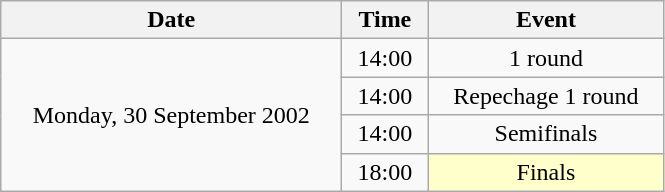<table class = "wikitable" style="text-align:center;">
<tr>
<th width=220>Date</th>
<th width=50>Time</th>
<th width=150>Event</th>
</tr>
<tr>
<td rowspan=4>Monday, 30 September 2002</td>
<td>14:00</td>
<td>1 round</td>
</tr>
<tr>
<td>14:00</td>
<td>Repechage 1 round</td>
</tr>
<tr>
<td>14:00</td>
<td>Semifinals</td>
</tr>
<tr>
<td>18:00</td>
<td bgcolor=ffffcc>Finals</td>
</tr>
</table>
